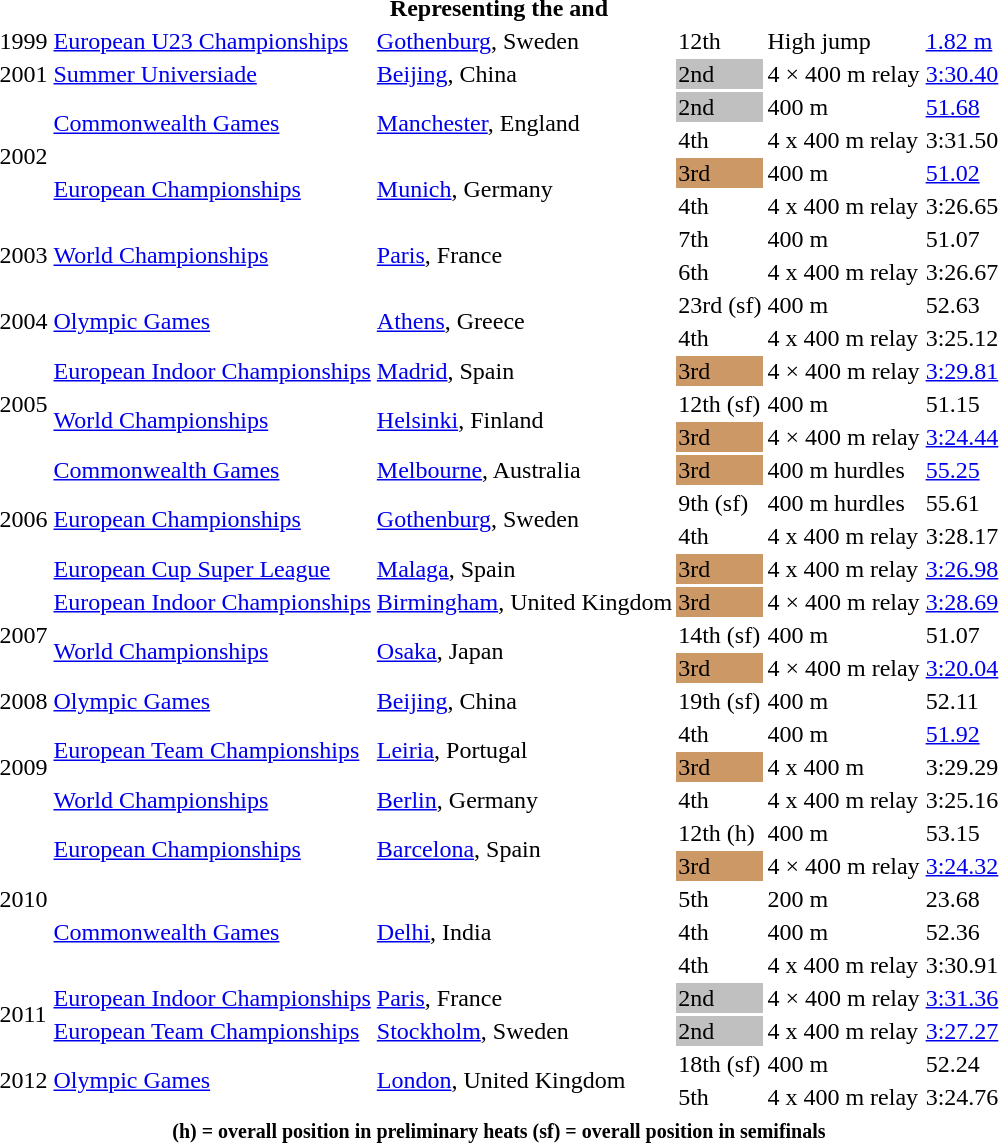<table>
<tr>
<th colspan="6">Representing the  and </th>
</tr>
<tr>
<td>1999</td>
<td><a href='#'>European U23 Championships</a></td>
<td><a href='#'>Gothenburg</a>, Sweden</td>
<td>12th</td>
<td>High jump</td>
<td><a href='#'>1.82 m</a></td>
</tr>
<tr>
<td>2001</td>
<td><a href='#'>Summer Universiade</a></td>
<td><a href='#'>Beijing</a>, China</td>
<td bgcolor="silver">2nd</td>
<td>4 × 400 m relay</td>
<td><a href='#'>3:30.40</a></td>
</tr>
<tr>
<td rowspan=4>2002</td>
<td rowspan=2><a href='#'>Commonwealth Games</a></td>
<td rowspan=2><a href='#'>Manchester</a>, England</td>
<td bgcolor="silver">2nd</td>
<td>400 m</td>
<td><a href='#'>51.68</a></td>
</tr>
<tr>
<td>4th</td>
<td>4 x 400 m relay</td>
<td>3:31.50</td>
</tr>
<tr>
<td rowspan=2><a href='#'>European Championships</a></td>
<td rowspan=2><a href='#'>Munich</a>, Germany</td>
<td bgcolor="CC9966">3rd</td>
<td>400 m</td>
<td><a href='#'>51.02</a></td>
</tr>
<tr>
<td>4th</td>
<td>4 x 400 m relay</td>
<td>3:26.65</td>
</tr>
<tr>
<td rowspan=2>2003</td>
<td rowspan=2><a href='#'>World Championships</a></td>
<td rowspan=2><a href='#'>Paris</a>, France</td>
<td>7th</td>
<td>400 m</td>
<td>51.07</td>
</tr>
<tr>
<td>6th</td>
<td>4 x 400 m relay</td>
<td>3:26.67</td>
</tr>
<tr>
<td rowspan=2>2004</td>
<td rowspan=2><a href='#'>Olympic Games</a></td>
<td rowspan=2><a href='#'>Athens</a>, Greece</td>
<td>23rd (sf)</td>
<td>400 m</td>
<td>52.63</td>
</tr>
<tr>
<td>4th</td>
<td>4 x 400 m relay</td>
<td>3:25.12</td>
</tr>
<tr>
<td rowspan=3>2005</td>
<td><a href='#'>European Indoor Championships</a></td>
<td><a href='#'>Madrid</a>, Spain</td>
<td bgcolor="CC9966">3rd</td>
<td>4 × 400 m relay</td>
<td><a href='#'>3:29.81</a></td>
</tr>
<tr>
<td rowspan=2><a href='#'>World Championships</a></td>
<td rowspan=2><a href='#'>Helsinki</a>, Finland</td>
<td>12th (sf)</td>
<td>400 m</td>
<td>51.15</td>
</tr>
<tr>
<td bgcolor="CC9966">3rd</td>
<td>4 × 400 m relay</td>
<td><a href='#'>3:24.44</a></td>
</tr>
<tr>
<td rowspan=4>2006</td>
<td><a href='#'>Commonwealth Games</a></td>
<td><a href='#'>Melbourne</a>, Australia</td>
<td bgcolor="CC9966">3rd</td>
<td>400 m hurdles</td>
<td><a href='#'>55.25</a></td>
</tr>
<tr>
<td rowspan=2><a href='#'>European Championships</a></td>
<td rowspan=2><a href='#'>Gothenburg</a>, Sweden</td>
<td>9th (sf)</td>
<td>400 m hurdles</td>
<td>55.61</td>
</tr>
<tr>
<td>4th</td>
<td>4 x 400 m relay</td>
<td>3:28.17</td>
</tr>
<tr>
<td><a href='#'>European Cup Super League</a></td>
<td><a href='#'>Malaga</a>, Spain</td>
<td bgcolor="CC9966">3rd</td>
<td>4 x 400 m relay</td>
<td><a href='#'>3:26.98</a></td>
</tr>
<tr>
<td rowspan=3>2007</td>
<td><a href='#'>European Indoor Championships</a></td>
<td><a href='#'>Birmingham</a>, United Kingdom</td>
<td bgcolor="CC9966">3rd</td>
<td>4 × 400 m relay</td>
<td><a href='#'>3:28.69</a></td>
</tr>
<tr>
<td rowspan=2><a href='#'>World Championships</a></td>
<td rowspan=2><a href='#'>Osaka</a>, Japan</td>
<td>14th (sf)</td>
<td>400 m</td>
<td>51.07</td>
</tr>
<tr>
<td bgcolor="CC9966">3rd</td>
<td>4 × 400 m relay</td>
<td><a href='#'>3:20.04</a></td>
</tr>
<tr>
<td>2008</td>
<td><a href='#'>Olympic Games</a></td>
<td><a href='#'>Beijing</a>, China</td>
<td>19th (sf)</td>
<td>400 m</td>
<td>52.11</td>
</tr>
<tr>
<td rowspan = 3>2009</td>
<td rowspan = 2><a href='#'>European Team Championships</a></td>
<td rowspan = 2><a href='#'>Leiria</a>, Portugal</td>
<td>4th</td>
<td>400 m</td>
<td><a href='#'>51.92</a></td>
</tr>
<tr>
<td bgcolor="CC9966">3rd</td>
<td>4 x 400 m</td>
<td>3:29.29</td>
</tr>
<tr>
<td><a href='#'>World Championships</a></td>
<td><a href='#'>Berlin</a>, Germany</td>
<td>4th</td>
<td>4 x 400 m relay</td>
<td>3:25.16</td>
</tr>
<tr>
<td rowspan=5>2010</td>
<td rowspan=2><a href='#'>European Championships</a></td>
<td rowspan=2><a href='#'>Barcelona</a>, Spain</td>
<td>12th (h)</td>
<td>400 m</td>
<td>53.15</td>
</tr>
<tr>
<td bgcolor="CC9966">3rd</td>
<td>4 × 400 m relay</td>
<td><a href='#'>3:24.32</a></td>
</tr>
<tr>
<td rowspan=3><a href='#'>Commonwealth Games</a></td>
<td rowspan=3><a href='#'>Delhi</a>, India</td>
<td>5th</td>
<td>200 m</td>
<td>23.68</td>
</tr>
<tr>
<td>4th</td>
<td>400 m</td>
<td>52.36</td>
</tr>
<tr>
<td>4th</td>
<td>4 x 400 m relay</td>
<td>3:30.91</td>
</tr>
<tr>
<td rowspan = 2>2011</td>
<td><a href='#'>European Indoor Championships</a></td>
<td><a href='#'>Paris</a>, France</td>
<td bgcolor="silver">2nd</td>
<td>4 × 400 m relay</td>
<td><a href='#'>3:31.36</a></td>
</tr>
<tr>
<td><a href='#'>European Team Championships</a></td>
<td><a href='#'>Stockholm</a>, Sweden</td>
<td bgcolor="silver">2nd</td>
<td>4 x 400 m relay</td>
<td><a href='#'>3:27.27</a></td>
</tr>
<tr>
<td rowspan=2>2012</td>
<td rowspan=2><a href='#'>Olympic Games</a></td>
<td rowspan=2><a href='#'>London</a>, United Kingdom</td>
<td>18th (sf)</td>
<td>400 m</td>
<td>52.24</td>
</tr>
<tr>
<td>5th</td>
<td>4 x 400 m relay</td>
<td>3:24.76</td>
</tr>
<tr>
<th colspan=6><small> (h) = overall position in preliminary heats (sf) = overall position in semifinals</small></th>
</tr>
</table>
